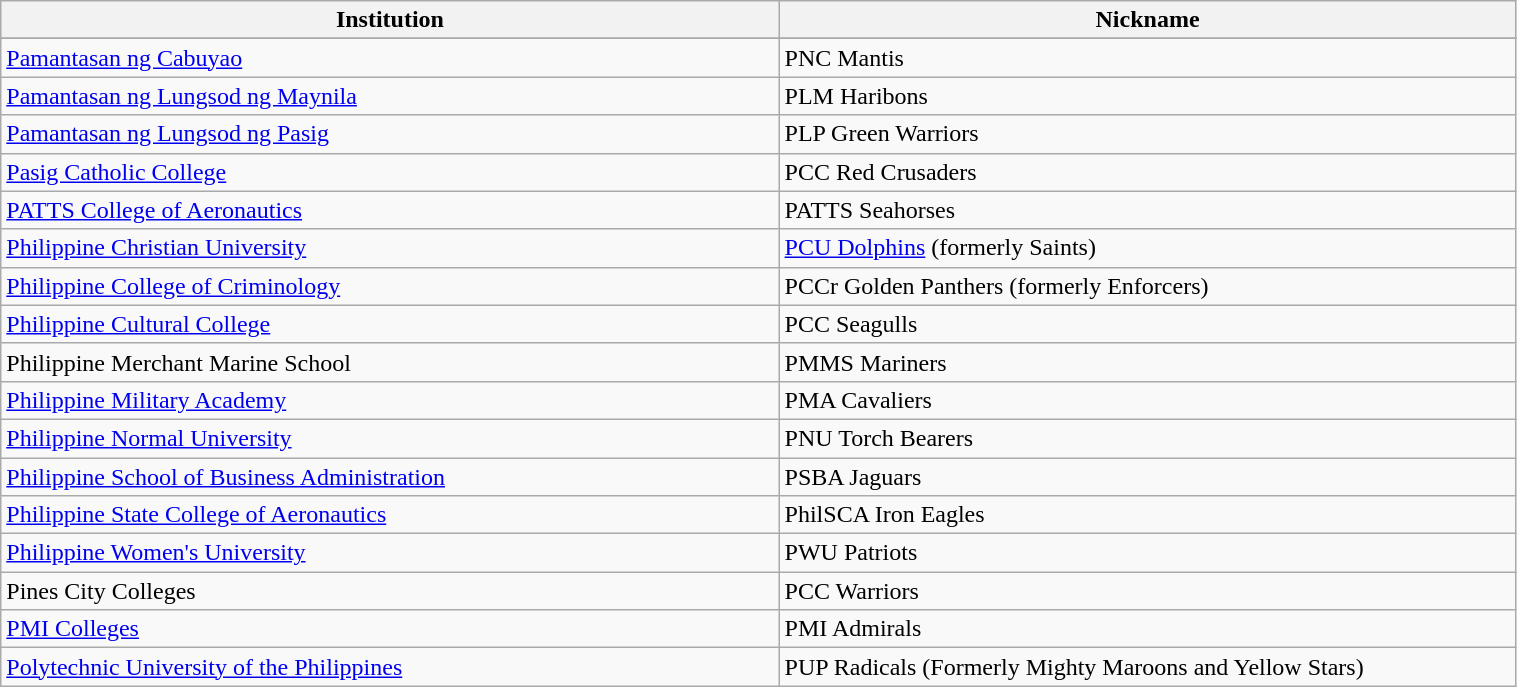<table class="wikitable" style="width: 80%">
<tr>
<th width=7%>Institution</th>
<th width=7%>Nickname</th>
</tr>
<tr>
</tr>
<tr>
<td><a href='#'>Pamantasan ng Cabuyao</a></td>
<td>PNC Mantis</td>
</tr>
<tr>
<td><a href='#'>Pamantasan ng Lungsod ng Maynila</a></td>
<td>PLM Haribons</td>
</tr>
<tr>
<td><a href='#'>Pamantasan ng Lungsod ng Pasig</a></td>
<td>PLP Green Warriors</td>
</tr>
<tr>
<td><a href='#'>Pasig Catholic College</a></td>
<td>PCC Red Crusaders</td>
</tr>
<tr>
<td><a href='#'>PATTS College of Aeronautics</a></td>
<td>PATTS Seahorses</td>
</tr>
<tr>
<td><a href='#'>Philippine Christian University</a></td>
<td><a href='#'>PCU Dolphins</a> (formerly Saints)</td>
</tr>
<tr>
<td><a href='#'>Philippine College of Criminology</a></td>
<td>PCCr Golden Panthers (formerly Enforcers)</td>
</tr>
<tr>
<td><a href='#'>Philippine Cultural College</a></td>
<td>PCC Seagulls</td>
</tr>
<tr>
<td>Philippine Merchant Marine School</td>
<td>PMMS Mariners</td>
</tr>
<tr>
<td><a href='#'>Philippine Military Academy</a></td>
<td>PMA Cavaliers</td>
</tr>
<tr>
<td><a href='#'>Philippine Normal University</a></td>
<td>PNU Torch Bearers</td>
</tr>
<tr>
<td><a href='#'>Philippine School of Business Administration</a></td>
<td>PSBA Jaguars</td>
</tr>
<tr>
<td><a href='#'>Philippine State College of Aeronautics</a></td>
<td>PhilSCA Iron Eagles</td>
</tr>
<tr>
<td><a href='#'>Philippine Women's University</a></td>
<td>PWU Patriots</td>
</tr>
<tr>
<td>Pines City Colleges</td>
<td>PCC Warriors</td>
</tr>
<tr>
<td><a href='#'>PMI Colleges</a></td>
<td>PMI Admirals</td>
</tr>
<tr>
<td><a href='#'>Polytechnic University of the Philippines</a></td>
<td>PUP Radicals (Formerly Mighty Maroons and Yellow Stars)</td>
</tr>
</table>
